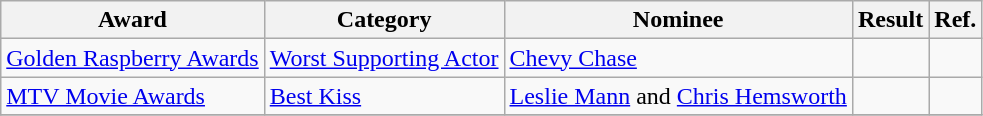<table class="wikitable">
<tr>
<th>Award</th>
<th>Category</th>
<th>Nominee</th>
<th>Result</th>
<th>Ref.</th>
</tr>
<tr>
<td><a href='#'>Golden Raspberry Awards</a></td>
<td><a href='#'>Worst Supporting Actor</a></td>
<td><a href='#'>Chevy Chase</a></td>
<td></td>
<td></td>
</tr>
<tr>
<td><a href='#'>MTV Movie Awards</a></td>
<td><a href='#'>Best Kiss</a></td>
<td><a href='#'>Leslie Mann</a> and <a href='#'>Chris Hemsworth</a></td>
<td></td>
<td></td>
</tr>
<tr>
</tr>
</table>
